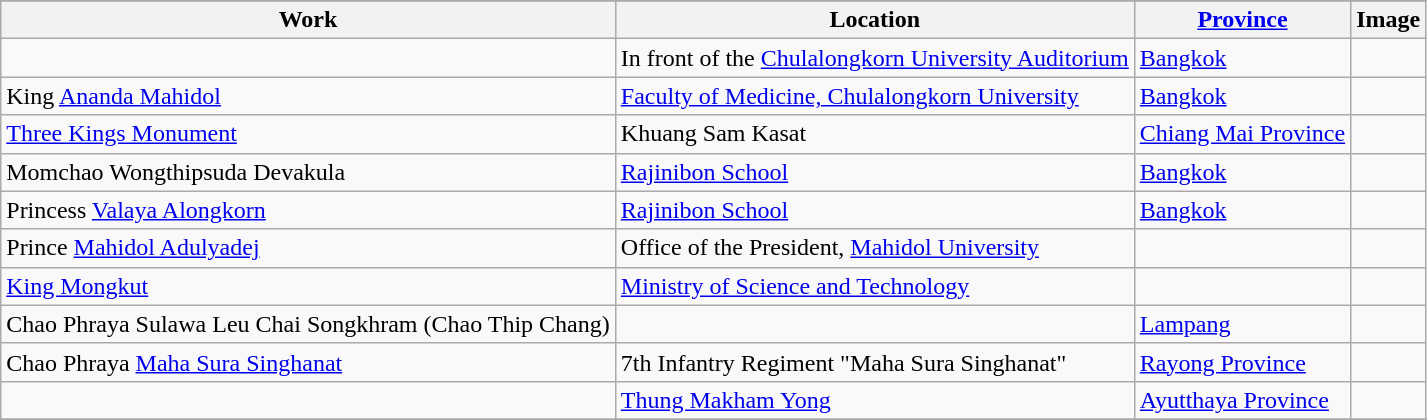<table class="wikitable">
<tr>
</tr>
<tr align="center">
<th>Work</th>
<th>Location</th>
<th><a href='#'>Province</a></th>
<th>Image</th>
</tr>
<tr>
<td></td>
<td>In front of the <a href='#'>Chulalongkorn University Auditorium</a></td>
<td><a href='#'>Bangkok</a></td>
<td></td>
</tr>
<tr>
<td>King <a href='#'>Ananda Mahidol</a></td>
<td><a href='#'>Faculty of Medicine, Chulalongkorn University</a></td>
<td><a href='#'>Bangkok</a></td>
<td></td>
</tr>
<tr>
<td><a href='#'>Three Kings Monument</a></td>
<td>Khuang Sam Kasat</td>
<td><a href='#'>Chiang Mai Province</a></td>
<td></td>
</tr>
<tr>
<td>Momchao Wongthipsuda Devakula</td>
<td><a href='#'>Rajinibon School</a></td>
<td><a href='#'>Bangkok</a></td>
<td></td>
</tr>
<tr>
<td>Princess <a href='#'>Valaya Alongkorn</a></td>
<td><a href='#'>Rajinibon School</a></td>
<td><a href='#'>Bangkok</a></td>
<td></td>
</tr>
<tr>
<td>Prince <a href='#'>Mahidol Adulyadej</a></td>
<td>Office of the President, <a href='#'>Mahidol University</a></td>
<td></td>
<td></td>
</tr>
<tr>
<td><a href='#'>King Mongkut</a></td>
<td><a href='#'>Ministry of Science and Technology</a></td>
<td></td>
<td></td>
</tr>
<tr>
<td>Chao Phraya Sulawa Leu Chai Songkhram (Chao Thip Chang)</td>
<td></td>
<td><a href='#'>Lampang</a></td>
<td></td>
</tr>
<tr>
<td>Chao Phraya <a href='#'>Maha Sura Singhanat</a></td>
<td>7th Infantry Regiment "Maha Sura Singhanat"</td>
<td><a href='#'>Rayong Province</a></td>
<td></td>
</tr>
<tr>
<td></td>
<td><a href='#'>Thung Makham Yong</a></td>
<td><a href='#'>Ayutthaya Province</a></td>
<td></td>
</tr>
<tr>
</tr>
</table>
